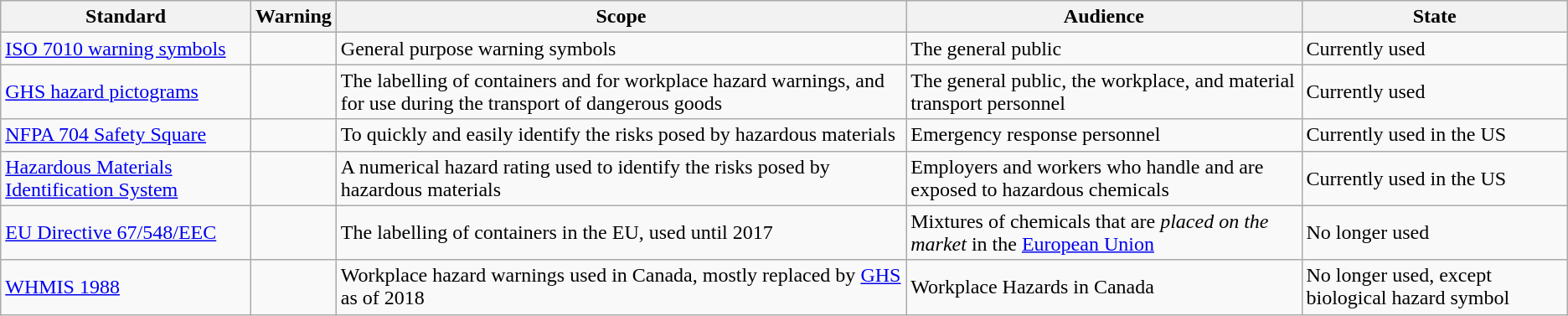<table class="wikitable">
<tr>
<th>Standard</th>
<th>Warning</th>
<th>Scope</th>
<th>Audience</th>
<th>State</th>
</tr>
<tr>
<td><a href='#'>ISO 7010 warning symbols</a></td>
<td></td>
<td>General purpose warning symbols</td>
<td>The general public</td>
<td>Currently used</td>
</tr>
<tr>
<td><a href='#'>GHS hazard pictograms</a></td>
<td></td>
<td>The labelling of containers and for workplace hazard warnings, and for use during the transport of dangerous goods</td>
<td>The general public, the workplace, and material transport personnel</td>
<td>Currently used</td>
</tr>
<tr>
<td><a href='#'>NFPA 704 Safety Square</a></td>
<td></td>
<td>To quickly and easily identify the risks posed by hazardous materials</td>
<td>Emergency response personnel</td>
<td>Currently used in the US</td>
</tr>
<tr>
<td><a href='#'>Hazardous Materials Identification System</a></td>
<td></td>
<td>A numerical hazard rating used to identify the risks posed by hazardous materials</td>
<td>Employers and workers who handle and are exposed to hazardous chemicals</td>
<td>Currently used in the US</td>
</tr>
<tr>
<td><a href='#'>EU Directive 67/548/EEC</a></td>
<td></td>
<td>The labelling of containers in the EU, used until 2017</td>
<td>Mixtures of chemicals that are <em>placed on the market</em> in the <a href='#'>European Union</a></td>
<td>No longer used</td>
</tr>
<tr>
<td><a href='#'>WHMIS 1988</a></td>
<td></td>
<td>Workplace hazard warnings used in Canada, mostly replaced by <a href='#'>GHS</a> as of 2018</td>
<td>Workplace Hazards in Canada</td>
<td>No longer used, except biological hazard symbol</td>
</tr>
</table>
